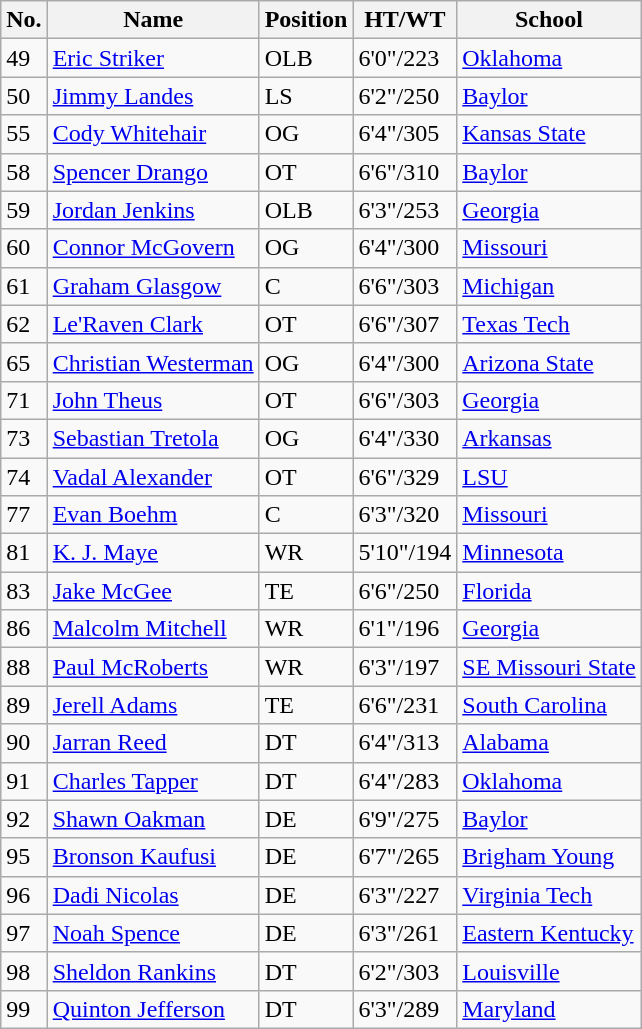<table class="wikitable sortable">
<tr>
<th>No.</th>
<th>Name</th>
<th>Position</th>
<th>HT/WT</th>
<th>School</th>
</tr>
<tr>
<td>49</td>
<td><a href='#'>Eric Striker</a></td>
<td>OLB</td>
<td>6'0"/223</td>
<td><a href='#'>Oklahoma</a></td>
</tr>
<tr>
<td>50</td>
<td><a href='#'>Jimmy Landes</a></td>
<td>LS</td>
<td>6'2"/250</td>
<td><a href='#'>Baylor</a></td>
</tr>
<tr>
<td>55</td>
<td><a href='#'>Cody Whitehair</a></td>
<td>OG</td>
<td>6'4"/305</td>
<td><a href='#'>Kansas State</a></td>
</tr>
<tr>
<td>58</td>
<td><a href='#'>Spencer Drango</a></td>
<td>OT</td>
<td>6'6"/310</td>
<td><a href='#'>Baylor</a></td>
</tr>
<tr>
<td>59</td>
<td><a href='#'>Jordan Jenkins</a></td>
<td>OLB</td>
<td>6'3"/253</td>
<td><a href='#'>Georgia</a></td>
</tr>
<tr>
<td>60</td>
<td><a href='#'>Connor McGovern</a></td>
<td>OG</td>
<td>6'4"/300</td>
<td><a href='#'>Missouri</a></td>
</tr>
<tr>
<td>61</td>
<td><a href='#'>Graham Glasgow</a></td>
<td>C</td>
<td>6'6"/303</td>
<td><a href='#'>Michigan</a></td>
</tr>
<tr>
<td>62</td>
<td><a href='#'>Le'Raven Clark</a></td>
<td>OT</td>
<td>6'6"/307</td>
<td><a href='#'>Texas Tech</a></td>
</tr>
<tr>
<td>65</td>
<td><a href='#'>Christian Westerman</a></td>
<td>OG</td>
<td>6'4"/300</td>
<td><a href='#'>Arizona State</a></td>
</tr>
<tr>
<td>71</td>
<td><a href='#'>John Theus</a></td>
<td>OT</td>
<td>6'6"/303</td>
<td><a href='#'>Georgia</a></td>
</tr>
<tr>
<td>73</td>
<td><a href='#'>Sebastian Tretola</a></td>
<td>OG</td>
<td>6'4"/330</td>
<td><a href='#'>Arkansas</a></td>
</tr>
<tr>
<td>74</td>
<td><a href='#'>Vadal Alexander</a></td>
<td>OT</td>
<td>6'6"/329</td>
<td><a href='#'>LSU</a></td>
</tr>
<tr>
<td>77</td>
<td><a href='#'>Evan Boehm</a></td>
<td>C</td>
<td>6'3"/320</td>
<td><a href='#'>Missouri</a></td>
</tr>
<tr>
<td>81</td>
<td><a href='#'>K. J. Maye</a></td>
<td>WR</td>
<td>5'10"/194</td>
<td><a href='#'>Minnesota</a></td>
</tr>
<tr>
<td>83</td>
<td><a href='#'>Jake McGee</a></td>
<td>TE</td>
<td>6'6"/250</td>
<td><a href='#'>Florida</a></td>
</tr>
<tr>
<td>86</td>
<td><a href='#'>Malcolm Mitchell</a></td>
<td>WR</td>
<td>6'1"/196</td>
<td><a href='#'>Georgia</a></td>
</tr>
<tr>
<td>88</td>
<td><a href='#'>Paul McRoberts</a></td>
<td>WR</td>
<td>6'3"/197</td>
<td><a href='#'>SE Missouri State</a></td>
</tr>
<tr>
<td>89</td>
<td><a href='#'>Jerell Adams</a></td>
<td>TE</td>
<td>6'6"/231</td>
<td><a href='#'>South Carolina</a></td>
</tr>
<tr>
<td>90</td>
<td><a href='#'>Jarran Reed</a></td>
<td>DT</td>
<td>6'4"/313</td>
<td><a href='#'>Alabama</a></td>
</tr>
<tr>
<td>91</td>
<td><a href='#'>Charles Tapper</a></td>
<td>DT</td>
<td>6'4"/283</td>
<td><a href='#'>Oklahoma</a></td>
</tr>
<tr>
<td>92</td>
<td><a href='#'>Shawn Oakman</a></td>
<td>DE</td>
<td>6'9"/275</td>
<td><a href='#'>Baylor</a></td>
</tr>
<tr>
<td>95</td>
<td><a href='#'>Bronson Kaufusi</a></td>
<td>DE</td>
<td>6'7"/265</td>
<td><a href='#'>Brigham Young</a></td>
</tr>
<tr>
<td>96</td>
<td><a href='#'>Dadi Nicolas</a></td>
<td>DE</td>
<td>6'3"/227</td>
<td><a href='#'>Virginia Tech</a></td>
</tr>
<tr>
<td>97</td>
<td><a href='#'>Noah Spence</a></td>
<td>DE</td>
<td>6'3"/261</td>
<td><a href='#'>Eastern Kentucky</a></td>
</tr>
<tr>
<td>98</td>
<td><a href='#'>Sheldon Rankins</a></td>
<td>DT</td>
<td>6'2"/303</td>
<td><a href='#'>Louisville</a></td>
</tr>
<tr>
<td>99</td>
<td><a href='#'>Quinton Jefferson</a></td>
<td>DT</td>
<td>6'3"/289</td>
<td><a href='#'>Maryland</a></td>
</tr>
</table>
